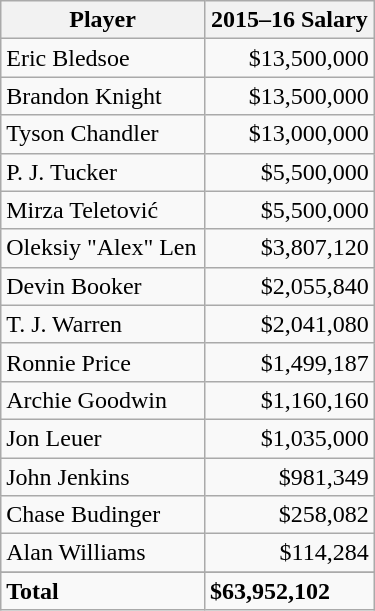<table width=250 px; class="wikitable sortable sortable">
<tr>
<th style=>Player</th>
<th style=>2015–16 Salary</th>
</tr>
<tr>
<td>Eric Bledsoe</td>
<td align="right">$13,500,000</td>
</tr>
<tr>
<td>Brandon Knight</td>
<td align="right">$13,500,000</td>
</tr>
<tr>
<td>Tyson Chandler</td>
<td align="right">$13,000,000</td>
</tr>
<tr>
<td>P. J. Tucker</td>
<td align="right">$5,500,000</td>
</tr>
<tr>
<td>Mirza Teletović</td>
<td align="right">$5,500,000</td>
</tr>
<tr>
<td>Oleksiy "Alex" Len</td>
<td align="right">$3,807,120</td>
</tr>
<tr>
<td>Devin Booker</td>
<td align="right">$2,055,840</td>
</tr>
<tr>
<td>T. J. Warren</td>
<td align="right">$2,041,080</td>
</tr>
<tr>
<td>Ronnie Price</td>
<td align="right">$1,499,187</td>
</tr>
<tr>
<td>Archie Goodwin</td>
<td align="right">$1,160,160</td>
</tr>
<tr>
<td>Jon Leuer</td>
<td align="right">$1,035,000</td>
</tr>
<tr>
<td>John Jenkins</td>
<td align="right">$981,349</td>
</tr>
<tr>
<td>Chase Budinger</td>
<td align="right">$258,082</td>
</tr>
<tr>
<td>Alan Williams</td>
<td align="right">$114,284</td>
</tr>
<tr>
</tr>
<tr class="sortbottom">
<td style=><strong>Total</strong></td>
<td style=><strong>$63,952,102</strong></td>
</tr>
</table>
